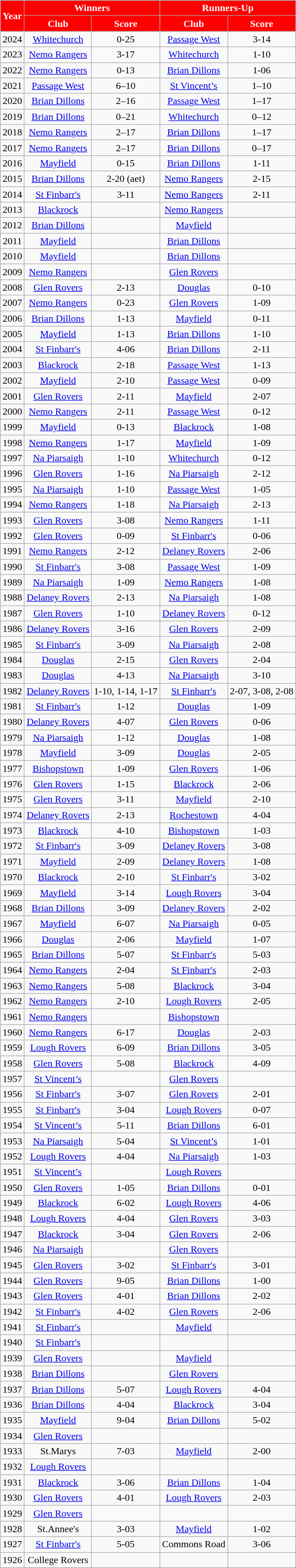<table class="wikitable sortable" style="text-align:center">
<tr>
<th rowspan="2" style="background:red;color:white">Year</th>
<th colspan="2" style="background:red;color:white">Winners</th>
<th colspan="2" style="background:red;color:white">Runners-Up</th>
</tr>
<tr>
<th style="background:red;color:white">Club</th>
<th style="background:red;color:white">Score</th>
<th style="background:red;color:white">Club</th>
<th style="background:red;color:white">Score</th>
</tr>
<tr>
<td>2024</td>
<td><a href='#'>Whitechurch</a></td>
<td>0-25</td>
<td><a href='#'>Passage West</a></td>
<td>3-14</td>
</tr>
<tr>
<td>2023</td>
<td><a href='#'>Nemo Rangers</a></td>
<td>3-17</td>
<td><a href='#'>Whitechurch</a></td>
<td>1-10</td>
</tr>
<tr>
<td>2022</td>
<td><a href='#'>Nemo Rangers</a></td>
<td>0-13</td>
<td><a href='#'>Brian Dillons</a></td>
<td>1-06</td>
</tr>
<tr>
<td>2021</td>
<td><a href='#'>Passage West</a></td>
<td>6–10</td>
<td><a href='#'>St Vincent’s</a></td>
<td>1–10</td>
</tr>
<tr>
<td>2020</td>
<td><a href='#'>Brian Dillons</a></td>
<td>2–16</td>
<td><a href='#'>Passage West</a></td>
<td>1–17</td>
</tr>
<tr>
<td>2019</td>
<td><a href='#'>Brian Dillons</a></td>
<td>0–21</td>
<td><a href='#'>Whitechurch</a></td>
<td>0–12</td>
</tr>
<tr>
<td>2018</td>
<td><a href='#'>Nemo Rangers</a></td>
<td>2–17</td>
<td><a href='#'>Brian Dillons</a></td>
<td>1–17</td>
</tr>
<tr>
<td>2017</td>
<td><a href='#'>Nemo Rangers</a></td>
<td>2–17</td>
<td><a href='#'>Brian Dillons</a></td>
<td>0–17</td>
</tr>
<tr>
<td>2016</td>
<td><a href='#'>Mayfield</a></td>
<td>0-15</td>
<td><a href='#'>Brian Dillons</a></td>
<td>1-11</td>
</tr>
<tr>
<td>2015</td>
<td><a href='#'>Brian Dillons</a></td>
<td>2-20 (aet)</td>
<td><a href='#'>Nemo Rangers</a></td>
<td>2-15</td>
</tr>
<tr>
<td>2014</td>
<td><a href='#'>St Finbarr's</a></td>
<td>3-11</td>
<td><a href='#'>Nemo Rangers</a></td>
<td>2-11</td>
</tr>
<tr>
<td>2013</td>
<td><a href='#'>Blackrock</a></td>
<td></td>
<td><a href='#'>Nemo Rangers</a></td>
<td></td>
</tr>
<tr>
<td>2012</td>
<td><a href='#'>Brian Dillons</a></td>
<td></td>
<td><a href='#'>Mayfield</a></td>
<td></td>
</tr>
<tr>
<td>2011</td>
<td><a href='#'>Mayfield</a></td>
<td></td>
<td><a href='#'>Brian Dillons</a></td>
<td></td>
</tr>
<tr>
<td>2010</td>
<td><a href='#'>Mayfield</a></td>
<td></td>
<td><a href='#'>Brian Dillons</a></td>
<td></td>
</tr>
<tr>
<td>2009</td>
<td><a href='#'>Nemo Rangers</a></td>
<td></td>
<td><a href='#'>Glen Rovers</a></td>
<td></td>
</tr>
<tr>
<td>2008</td>
<td><a href='#'>Glen Rovers</a></td>
<td>2-13</td>
<td><a href='#'>Douglas</a></td>
<td>0-10</td>
</tr>
<tr>
<td>2007</td>
<td><a href='#'>Nemo Rangers</a></td>
<td>0-23</td>
<td><a href='#'>Glen Rovers</a></td>
<td>1-09</td>
</tr>
<tr>
<td>2006</td>
<td><a href='#'>Brian Dillons</a></td>
<td>1-13</td>
<td><a href='#'>Mayfield</a></td>
<td>0-11</td>
</tr>
<tr>
<td>2005</td>
<td><a href='#'>Mayfield</a></td>
<td>1-13</td>
<td><a href='#'>Brian Dillons</a></td>
<td>1-10</td>
</tr>
<tr>
<td>2004</td>
<td><a href='#'>St Finbarr's</a></td>
<td>4-06</td>
<td><a href='#'>Brian Dillons</a></td>
<td>2-11</td>
</tr>
<tr>
<td>2003</td>
<td><a href='#'>Blackrock</a></td>
<td>2-18</td>
<td><a href='#'>Passage West</a></td>
<td>1-13</td>
</tr>
<tr>
<td>2002</td>
<td><a href='#'>Mayfield</a></td>
<td>2-10</td>
<td><a href='#'>Passage West</a></td>
<td>0-09</td>
</tr>
<tr>
<td>2001</td>
<td><a href='#'>Glen Rovers</a></td>
<td>2-11</td>
<td><a href='#'>Mayfield</a></td>
<td>2-07</td>
</tr>
<tr>
<td>2000</td>
<td><a href='#'>Nemo Rangers</a></td>
<td>2-11</td>
<td><a href='#'>Passage West</a></td>
<td>0-12</td>
</tr>
<tr>
<td>1999</td>
<td><a href='#'>Mayfield</a></td>
<td>0-13</td>
<td><a href='#'>Blackrock</a></td>
<td>1-08</td>
</tr>
<tr>
<td>1998</td>
<td><a href='#'>Nemo Rangers</a></td>
<td>1-17</td>
<td><a href='#'>Mayfield</a></td>
<td>1-09</td>
</tr>
<tr>
<td>1997</td>
<td><a href='#'>Na Piarsaigh</a></td>
<td>1-10</td>
<td><a href='#'>Whitechurch</a></td>
<td>0-12</td>
</tr>
<tr>
<td>1996</td>
<td><a href='#'>Glen Rovers</a></td>
<td>1-16</td>
<td><a href='#'>Na Piarsaigh</a></td>
<td>2-12</td>
</tr>
<tr>
<td>1995</td>
<td><a href='#'>Na Piarsaigh</a></td>
<td>1-10</td>
<td><a href='#'>Passage West</a></td>
<td>1-05</td>
</tr>
<tr>
<td>1994</td>
<td><a href='#'>Nemo Rangers</a></td>
<td>1-18</td>
<td><a href='#'>Na Piarsaigh</a></td>
<td>2-13</td>
</tr>
<tr>
<td>1993</td>
<td><a href='#'>Glen Rovers</a></td>
<td>3-08</td>
<td><a href='#'>Nemo Rangers</a></td>
<td>1-11</td>
</tr>
<tr>
<td>1992</td>
<td><a href='#'>Glen Rovers</a></td>
<td>0-09</td>
<td><a href='#'>St Finbarr's</a></td>
<td>0-06</td>
</tr>
<tr>
<td>1991</td>
<td><a href='#'>Nemo Rangers</a></td>
<td>2-12</td>
<td><a href='#'>Delaney Rovers</a></td>
<td>2-06</td>
</tr>
<tr>
<td>1990</td>
<td><a href='#'>St Finbarr's</a></td>
<td>3-08</td>
<td><a href='#'>Passage West</a></td>
<td>1-09</td>
</tr>
<tr>
<td>1989</td>
<td><a href='#'>Na Piarsaigh</a></td>
<td>1-09</td>
<td><a href='#'>Nemo Rangers</a></td>
<td>1-08</td>
</tr>
<tr>
<td>1988</td>
<td><a href='#'>Delaney Rovers</a></td>
<td>2-13</td>
<td><a href='#'>Na Piarsaigh</a></td>
<td>1-08</td>
</tr>
<tr>
<td>1987</td>
<td><a href='#'>Glen Rovers</a></td>
<td>1-10</td>
<td><a href='#'>Delaney Rovers</a></td>
<td>0-12</td>
</tr>
<tr>
<td>1986</td>
<td><a href='#'>Delaney Rovers</a></td>
<td>3-16</td>
<td><a href='#'>Glen Rovers</a></td>
<td>2-09</td>
</tr>
<tr>
<td>1985</td>
<td><a href='#'>St Finbarr's</a></td>
<td>3-09</td>
<td><a href='#'>Na Piarsaigh</a></td>
<td>2-08</td>
</tr>
<tr>
<td>1984</td>
<td><a href='#'>Douglas</a></td>
<td>2-15</td>
<td><a href='#'>Glen Rovers</a></td>
<td>2-04</td>
</tr>
<tr>
<td>1983</td>
<td><a href='#'>Douglas</a></td>
<td>4-13</td>
<td><a href='#'>Na Piarsaigh</a></td>
<td>3-10</td>
</tr>
<tr>
<td>1982</td>
<td><a href='#'>Delaney Rovers</a></td>
<td>1-10, 1-14, 1-17</td>
<td><a href='#'>St Finbarr's</a></td>
<td>2-07, 3-08, 2-08</td>
</tr>
<tr>
<td>1981</td>
<td><a href='#'>St Finbarr's</a></td>
<td>1-12</td>
<td><a href='#'>Douglas</a></td>
<td>1-09</td>
</tr>
<tr>
<td>1980</td>
<td><a href='#'>Delaney Rovers</a></td>
<td>4-07</td>
<td><a href='#'>Glen Rovers</a></td>
<td>0-06</td>
</tr>
<tr>
<td>1979</td>
<td><a href='#'>Na Piarsaigh</a></td>
<td>1-12</td>
<td><a href='#'>Douglas</a></td>
<td>1-08</td>
</tr>
<tr>
<td>1978</td>
<td><a href='#'>Mayfield</a></td>
<td>3-09</td>
<td><a href='#'>Douglas</a></td>
<td>2-05</td>
</tr>
<tr>
<td>1977</td>
<td><a href='#'>Bishopstown</a></td>
<td>1-09</td>
<td><a href='#'>Glen Rovers</a></td>
<td>1-06</td>
</tr>
<tr>
<td>1976</td>
<td><a href='#'>Glen Rovers</a></td>
<td>1-15</td>
<td><a href='#'>Blackrock</a></td>
<td>2-06</td>
</tr>
<tr>
<td>1975</td>
<td><a href='#'>Glen Rovers</a></td>
<td>3-11</td>
<td><a href='#'>Mayfield</a></td>
<td>2-10</td>
</tr>
<tr>
<td>1974</td>
<td><a href='#'>Delaney Rovers</a></td>
<td>2-13</td>
<td><a href='#'>Rochestown</a></td>
<td>4-04</td>
</tr>
<tr>
<td>1973</td>
<td><a href='#'>Blackrock</a></td>
<td>4-10</td>
<td><a href='#'>Bishopstown</a></td>
<td>1-03</td>
</tr>
<tr>
<td>1972</td>
<td><a href='#'>St Finbarr's</a></td>
<td>3-09</td>
<td><a href='#'>Delaney Rovers</a></td>
<td>3-08</td>
</tr>
<tr>
<td>1971</td>
<td><a href='#'>Mayfield</a></td>
<td>2-09</td>
<td><a href='#'>Delaney Rovers</a></td>
<td>1-08</td>
</tr>
<tr>
<td>1970</td>
<td><a href='#'>Blackrock</a></td>
<td>2-10</td>
<td><a href='#'>St Finbarr's</a></td>
<td>3-02</td>
</tr>
<tr>
<td>1969</td>
<td><a href='#'>Mayfield</a></td>
<td>3-14</td>
<td><a href='#'>Lough Rovers</a></td>
<td>3-04</td>
</tr>
<tr>
<td>1968</td>
<td><a href='#'>Brian Dillons</a></td>
<td>3-09</td>
<td><a href='#'>Delaney Rovers</a></td>
<td>2-02</td>
</tr>
<tr>
<td>1967</td>
<td><a href='#'>Mayfield</a></td>
<td>6-07</td>
<td><a href='#'>Na Piarsaigh</a></td>
<td>0-05</td>
</tr>
<tr>
<td>1966</td>
<td><a href='#'>Douglas</a></td>
<td>2-06</td>
<td><a href='#'>Mayfield</a></td>
<td>1-07</td>
</tr>
<tr>
<td>1965</td>
<td><a href='#'>Brian Dillons</a></td>
<td>5-07</td>
<td><a href='#'>St Finbarr's</a></td>
<td>5-03</td>
</tr>
<tr>
<td>1964</td>
<td><a href='#'>Nemo Rangers</a></td>
<td>2-04</td>
<td><a href='#'>St Finbarr's</a></td>
<td>2-03</td>
</tr>
<tr>
<td>1963</td>
<td><a href='#'>Nemo Rangers</a></td>
<td>5-08</td>
<td><a href='#'>Blackrock</a></td>
<td>3-04</td>
</tr>
<tr>
<td>1962</td>
<td><a href='#'>Nemo Rangers</a></td>
<td>2-10</td>
<td><a href='#'>Lough Rovers</a></td>
<td>2-05</td>
</tr>
<tr>
<td>1961</td>
<td><a href='#'>Nemo Rangers</a></td>
<td></td>
<td><a href='#'>Bishopstown</a></td>
<td></td>
</tr>
<tr>
<td>1960</td>
<td><a href='#'>Nemo Rangers</a></td>
<td>6-17</td>
<td><a href='#'>Douglas</a></td>
<td>2-03</td>
</tr>
<tr>
<td>1959</td>
<td><a href='#'>Lough Rovers</a></td>
<td>6-09</td>
<td><a href='#'>Brian Dillons</a></td>
<td>3-05</td>
</tr>
<tr>
<td>1958</td>
<td><a href='#'>Glen Rovers</a></td>
<td>5-08</td>
<td><a href='#'>Blackrock</a></td>
<td>4-09</td>
</tr>
<tr>
<td>1957</td>
<td><a href='#'>St Vincent’s</a></td>
<td></td>
<td><a href='#'>Glen Rovers</a></td>
<td></td>
</tr>
<tr>
<td>1956</td>
<td><a href='#'>St Finbarr's</a></td>
<td>3-07</td>
<td><a href='#'>Glen Rovers</a></td>
<td>2-01</td>
</tr>
<tr>
<td>1955</td>
<td><a href='#'>St Finbarr's</a></td>
<td>3-04</td>
<td><a href='#'>Lough Rovers</a></td>
<td>0-07</td>
</tr>
<tr>
<td>1954</td>
<td><a href='#'>St Vincent’s</a></td>
<td>5-11</td>
<td><a href='#'>Brian Dillons</a></td>
<td>6-01</td>
</tr>
<tr>
<td>1953</td>
<td><a href='#'>Na Piarsaigh</a></td>
<td>5-04</td>
<td><a href='#'>St Vincent’s</a></td>
<td>1-01</td>
</tr>
<tr>
<td>1952</td>
<td><a href='#'>Lough Rovers</a></td>
<td>4-04</td>
<td><a href='#'>Na Piarsaigh</a></td>
<td>1-03</td>
</tr>
<tr>
<td>1951</td>
<td><a href='#'>St Vincent’s</a></td>
<td></td>
<td><a href='#'>Lough Rovers</a></td>
<td></td>
</tr>
<tr>
<td>1950</td>
<td><a href='#'>Glen Rovers</a></td>
<td>1-05</td>
<td><a href='#'>Brian Dillons</a></td>
<td>0-01</td>
</tr>
<tr>
<td>1949</td>
<td><a href='#'>Blackrock</a></td>
<td>6-02</td>
<td><a href='#'>Lough Rovers</a></td>
<td>4-06</td>
</tr>
<tr>
<td>1948</td>
<td><a href='#'>Lough Rovers</a></td>
<td>4-04</td>
<td><a href='#'>Glen Rovers</a></td>
<td>3-03</td>
</tr>
<tr>
<td>1947</td>
<td><a href='#'>Blackrock</a></td>
<td>3-04</td>
<td><a href='#'>Glen Rovers</a></td>
<td>2-06</td>
</tr>
<tr>
<td>1946</td>
<td><a href='#'>Na Piarsaigh</a></td>
<td></td>
<td><a href='#'>Glen Rovers</a></td>
<td></td>
</tr>
<tr>
<td>1945</td>
<td><a href='#'>Glen Rovers</a></td>
<td>3-02</td>
<td><a href='#'>St Finbarr's</a></td>
<td>3-01</td>
</tr>
<tr>
<td>1944</td>
<td><a href='#'>Glen Rovers</a></td>
<td>9-05</td>
<td><a href='#'>Brian Dillons</a></td>
<td>1-00</td>
</tr>
<tr>
<td>1943</td>
<td><a href='#'>Glen Rovers</a></td>
<td>4-01</td>
<td><a href='#'>Brian Dillons</a></td>
<td>2-02</td>
</tr>
<tr>
<td>1942</td>
<td><a href='#'>St Finbarr's</a></td>
<td>4-02</td>
<td><a href='#'>Glen Rovers</a></td>
<td>2-06</td>
</tr>
<tr>
<td>1941</td>
<td><a href='#'>St Finbarr's</a></td>
<td></td>
<td><a href='#'>Mayfield</a></td>
<td></td>
</tr>
<tr>
<td>1940</td>
<td><a href='#'>St Finbarr's</a></td>
<td></td>
<td></td>
<td></td>
</tr>
<tr>
<td>1939</td>
<td><a href='#'>Glen Rovers</a></td>
<td></td>
<td><a href='#'>Mayfield</a></td>
<td></td>
</tr>
<tr>
<td>1938</td>
<td><a href='#'>Brian Dillons</a></td>
<td></td>
<td><a href='#'>Glen Rovers</a></td>
<td></td>
</tr>
<tr>
<td>1937</td>
<td><a href='#'>Brian Dillons</a></td>
<td>5-07</td>
<td><a href='#'>Lough Rovers</a></td>
<td>4-04</td>
</tr>
<tr>
<td>1936</td>
<td><a href='#'>Brian Dillons</a></td>
<td>4-04</td>
<td><a href='#'>Blackrock</a></td>
<td>3-04</td>
</tr>
<tr>
<td>1935</td>
<td><a href='#'>Mayfield</a></td>
<td>9-04</td>
<td><a href='#'>Brian Dillons</a></td>
<td>5-02</td>
</tr>
<tr>
<td>1934</td>
<td><a href='#'>Glen Rovers</a></td>
<td></td>
<td></td>
<td></td>
</tr>
<tr>
<td>1933</td>
<td>St.Marys</td>
<td>7-03</td>
<td><a href='#'>Mayfield</a></td>
<td>2-00</td>
</tr>
<tr>
<td>1932</td>
<td><a href='#'>Lough Rovers</a></td>
<td></td>
<td></td>
<td></td>
</tr>
<tr>
<td>1931</td>
<td><a href='#'>Blackrock</a></td>
<td>3-06</td>
<td><a href='#'>Brian Dillons</a></td>
<td>1-04</td>
</tr>
<tr>
<td>1930</td>
<td><a href='#'>Glen Rovers</a></td>
<td>4-01</td>
<td><a href='#'>Lough Rovers</a></td>
<td>2-03</td>
</tr>
<tr>
<td>1929</td>
<td><a href='#'>Glen Rovers</a></td>
<td></td>
<td></td>
<td></td>
</tr>
<tr>
<td>1928</td>
<td>St.Annee's</td>
<td>3-03</td>
<td><a href='#'>Mayfield</a></td>
<td>1-02</td>
</tr>
<tr>
<td>1927</td>
<td><a href='#'>St Finbarr's</a></td>
<td>5-05</td>
<td>Commons Road</td>
<td>3-06</td>
</tr>
<tr>
<td>1926</td>
<td>College Rovers</td>
<td></td>
<td></td>
<td></td>
</tr>
</table>
